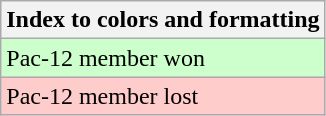<table class="wikitable">
<tr>
<th>Index to colors and formatting</th>
</tr>
<tr style="background:#cfc;">
<td>Pac-12 member won</td>
</tr>
<tr style="background:#fcc;">
<td>Pac-12 member lost</td>
</tr>
</table>
